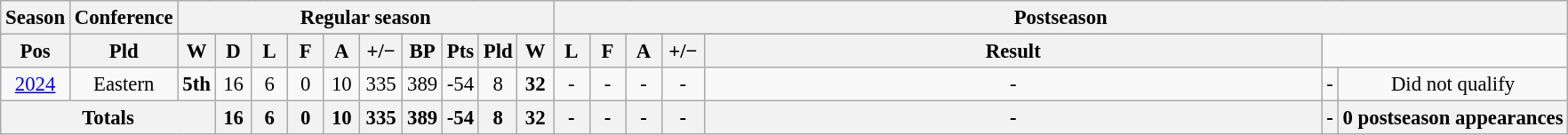<table class="wikitable" style="text-align:center; font-size: 95%">
<tr>
<th rowspan="2">Season</th>
<th rowspan="2">Conference</th>
<th colspan="10">Regular season</th>
<th colspan="8">Postseason</th>
</tr>
<tr {| class="wikitable" style="text-align:center;">
</tr>
<tr border=1 cellpadding=5 cellspacing=0>
<th style="width:20px;">Pos</th>
<th style="width:20px;">Pld</th>
<th style="width:20px;">W</th>
<th style="width:20px;">D</th>
<th style="width:20px;">L</th>
<th style="width:20px;">F</th>
<th style="width:20px;">A</th>
<th style="width:25px;">+/−</th>
<th style="width:20px;">BP</th>
<th style="width:20px;">Pts</th>
<th style="width:20px;">Pld</th>
<th style="width:20px;">W</th>
<th style="width:20px;">L</th>
<th style="width:20px;">F</th>
<th style="width:20px;">A</th>
<th style="width:25px;">+/−</th>
<th style="width:30em; text-align:centre;">Result</th>
</tr>
<tr>
<td><a href='#'>2024</a></td>
<td>Eastern</td>
<td><strong>5th</strong></td>
<td>16</td>
<td>6</td>
<td>0</td>
<td>10</td>
<td>335</td>
<td>389</td>
<td>-54</td>
<td>8</td>
<td><strong>32</strong></td>
<td>-</td>
<td>-</td>
<td>-</td>
<td>-</td>
<td>-</td>
<td>-</td>
<td>Did not qualify</td>
</tr>
<tr align="center">
<th colspan="3">Totals</th>
<th>16</th>
<th>6</th>
<th>0</th>
<th>10</th>
<th>335</th>
<th>389</th>
<th>-54</th>
<th>8</th>
<th>32</th>
<th>-</th>
<th>-</th>
<th>-</th>
<th>-</th>
<th>-</th>
<th>-</th>
<th>0 postseason appearances</th>
</tr>
</table>
